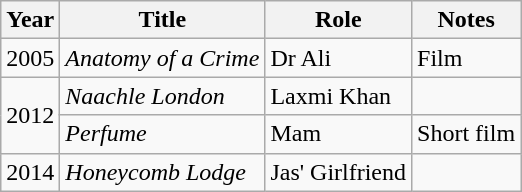<table class="wikitable sortable">
<tr>
<th>Year</th>
<th>Title</th>
<th>Role</th>
<th>Notes</th>
</tr>
<tr>
<td>2005</td>
<td><em>Anatomy of a Crime</em></td>
<td>Dr Ali</td>
<td>Film</td>
</tr>
<tr>
<td rowspan="2">2012</td>
<td><em>Naachle London</em></td>
<td>Laxmi Khan</td>
<td></td>
</tr>
<tr>
<td><em>Perfume</em></td>
<td>Mam</td>
<td>Short film</td>
</tr>
<tr>
<td>2014</td>
<td><em>Honeycomb Lodge</em></td>
<td>Jas' Girlfriend</td>
<td></td>
</tr>
</table>
